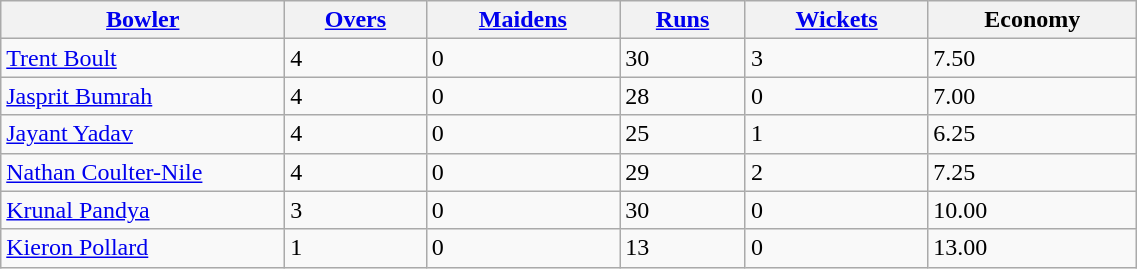<table class=wikitable style="width: 60%;">
<tr>
<th width="25%"><a href='#'>Bowler</a></th>
<th><a href='#'>Overs</a></th>
<th><a href='#'>Maidens</a></th>
<th><a href='#'>Runs</a></th>
<th><a href='#'>Wickets</a></th>
<th>Economy</th>
</tr>
<tr>
<td><a href='#'>Trent Boult</a></td>
<td>4</td>
<td>0</td>
<td>30</td>
<td>3</td>
<td>7.50</td>
</tr>
<tr>
<td><a href='#'>Jasprit Bumrah</a></td>
<td>4</td>
<td>0</td>
<td>28</td>
<td>0</td>
<td>7.00</td>
</tr>
<tr>
<td><a href='#'>Jayant Yadav</a></td>
<td>4</td>
<td>0</td>
<td>25</td>
<td>1</td>
<td>6.25</td>
</tr>
<tr>
<td><a href='#'>Nathan Coulter-Nile</a></td>
<td>4</td>
<td>0</td>
<td>29</td>
<td>2</td>
<td>7.25</td>
</tr>
<tr>
<td><a href='#'>Krunal Pandya</a></td>
<td>3</td>
<td>0</td>
<td>30</td>
<td>0</td>
<td>10.00</td>
</tr>
<tr>
<td><a href='#'>Kieron Pollard</a></td>
<td>1</td>
<td>0</td>
<td>13</td>
<td>0</td>
<td>13.00</td>
</tr>
</table>
